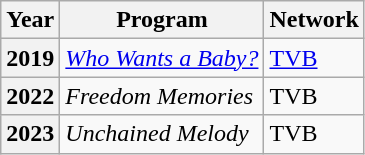<table class="wikitable plainrowheaders">
<tr>
<th>Year</th>
<th>Program</th>
<th>Network</th>
</tr>
<tr>
<th scope="row">2019</th>
<td><em><a href='#'>Who Wants a Baby?</a></em></td>
<td><a href='#'>TVB</a></td>
</tr>
<tr>
<th scope="row">2022</th>
<td><em>Freedom Memories</em></td>
<td>TVB</td>
</tr>
<tr>
<th scope="row">2023</th>
<td><em>Unchained Melody</em></td>
<td>TVB</td>
</tr>
</table>
